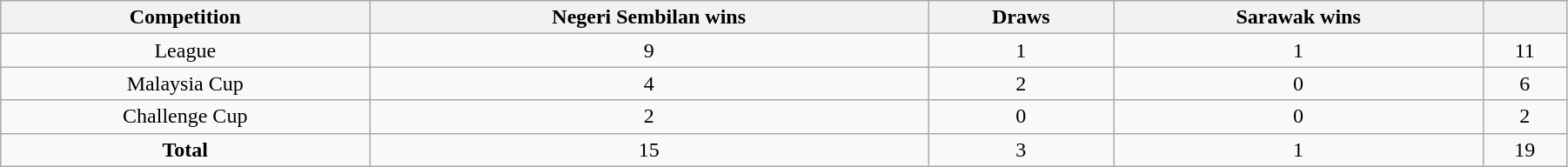<table class="wikitable" style="width:95%;text-align:center">
<tr>
<th>Competition</th>
<th>Negeri Sembilan wins</th>
<th>Draws</th>
<th>Sarawak wins</th>
<th></th>
</tr>
<tr>
<td>League</td>
<td>9</td>
<td>1</td>
<td>1</td>
<td>11</td>
</tr>
<tr>
<td>Malaysia Cup</td>
<td>4</td>
<td>2</td>
<td>0</td>
<td>6</td>
</tr>
<tr>
<td>Challenge Cup</td>
<td>2</td>
<td>0</td>
<td>0</td>
<td>2</td>
</tr>
<tr>
<td><strong>Total</strong></td>
<td>15</td>
<td>3</td>
<td>1</td>
<td>19</td>
</tr>
</table>
